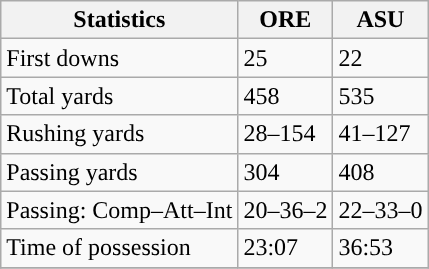<table class="wikitable" style="float: left;">
<tr>
<th>Statistics</th>
<th>ORE</th>
<th>ASU</th>
</tr>
<tr>
<td>First downs</td>
<td>25</td>
<td>22</td>
</tr>
<tr>
<td>Total yards</td>
<td>458</td>
<td>535</td>
</tr>
<tr>
<td>Rushing yards</td>
<td>28–154</td>
<td>41–127</td>
</tr>
<tr>
<td>Passing yards</td>
<td>304</td>
<td>408</td>
</tr>
<tr>
<td>Passing: Comp–Att–Int</td>
<td>20–36–2</td>
<td>22–33–0</td>
</tr>
<tr>
<td>Time of possession</td>
<td>23:07</td>
<td>36:53</td>
</tr>
<tr>
</tr>
</table>
